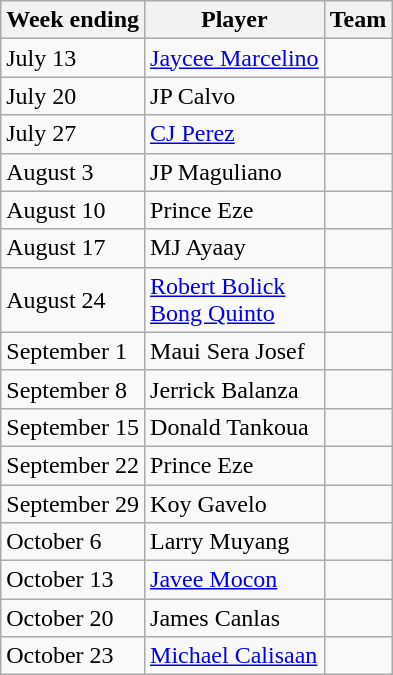<table class="wikitable">
<tr>
<th>Week ending</th>
<th>Player</th>
<th>Team</th>
</tr>
<tr>
<td>July 13</td>
<td> <a href='#'>Jaycee Marcelino</a></td>
<td></td>
</tr>
<tr>
<td>July 20</td>
<td> JP Calvo</td>
<td></td>
</tr>
<tr>
<td>July 27</td>
<td> <a href='#'>CJ Perez</a></td>
<td></td>
</tr>
<tr>
<td>August 3</td>
<td> JP Maguliano</td>
<td></td>
</tr>
<tr>
<td>August 10</td>
<td> Prince Eze</td>
<td></td>
</tr>
<tr>
<td>August 17</td>
<td> MJ Ayaay</td>
<td></td>
</tr>
<tr>
<td>August 24</td>
<td> <a href='#'>Robert Bolick</a><br> <a href='#'>Bong Quinto</a></td>
<td><br></td>
</tr>
<tr>
<td>September 1</td>
<td> Maui Sera Josef</td>
<td></td>
</tr>
<tr>
<td>September 8</td>
<td> Jerrick Balanza</td>
<td></td>
</tr>
<tr>
<td>September 15</td>
<td> Donald Tankoua</td>
<td></td>
</tr>
<tr>
<td>September 22</td>
<td> Prince Eze</td>
<td></td>
</tr>
<tr>
<td>September 29</td>
<td> Koy Gavelo</td>
<td></td>
</tr>
<tr>
<td>October 6</td>
<td> Larry Muyang</td>
<td></td>
</tr>
<tr>
<td>October 13</td>
<td> <a href='#'>Javee Mocon</a></td>
<td></td>
</tr>
<tr>
<td>October 20</td>
<td> James Canlas</td>
<td></td>
</tr>
<tr>
<td>October 23</td>
<td> <a href='#'>Michael Calisaan</a></td>
<td></td>
</tr>
</table>
